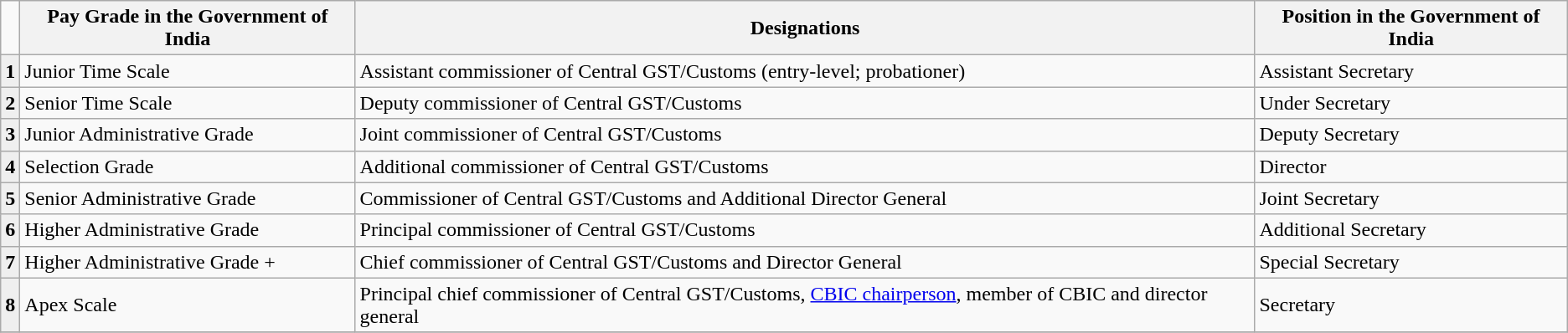<table class="wikitable plainrowheaders">
<tr>
<td></td>
<th scope="col">Pay Grade in the Government of India</th>
<th scope="col">Designations</th>
<th scope="col">Position in the Government of India</th>
</tr>
<tr>
<th scope="row" style="background:#efefef;">1</th>
<td>Junior Time Scale</td>
<td>Assistant commissioner of Central GST/Customs (entry-level; probationer)</td>
<td>Assistant Secretary</td>
</tr>
<tr>
<th scope="row" style="background:#efefef;">2</th>
<td>Senior Time Scale</td>
<td>Deputy commissioner of Central GST/Customs</td>
<td>Under Secretary</td>
</tr>
<tr>
<th scope="row" style="background:#efefef;">3</th>
<td>Junior Administrative Grade</td>
<td>Joint commissioner of Central GST/Customs</td>
<td>Deputy Secretary</td>
</tr>
<tr>
<th scope="row" style="background:#efefef;">4</th>
<td>Selection Grade</td>
<td>Additional commissioner of Central GST/Customs</td>
<td>Director</td>
</tr>
<tr>
<th scope="row" style="background:#efefef;">5</th>
<td>Senior Administrative Grade</td>
<td>Commissioner of Central GST/Customs and Additional Director General</td>
<td>Joint Secretary</td>
</tr>
<tr>
<th scope="row" style="background:#efefef;">6</th>
<td>Higher Administrative Grade</td>
<td>Principal commissioner of Central GST/Customs</td>
<td>Additional Secretary</td>
</tr>
<tr>
<th scope="row" style="background:#efefef;">7</th>
<td>Higher Administrative Grade +</td>
<td>Chief commissioner of Central GST/Customs and Director General</td>
<td>Special Secretary</td>
</tr>
<tr>
<th scope="row" style="background:#efefef;">8</th>
<td>Apex Scale</td>
<td>Principal chief commissioner of Central GST/Customs, <a href='#'>CBIC chairperson</a>, member of CBIC and director general</td>
<td>Secretary</td>
</tr>
<tr>
</tr>
</table>
